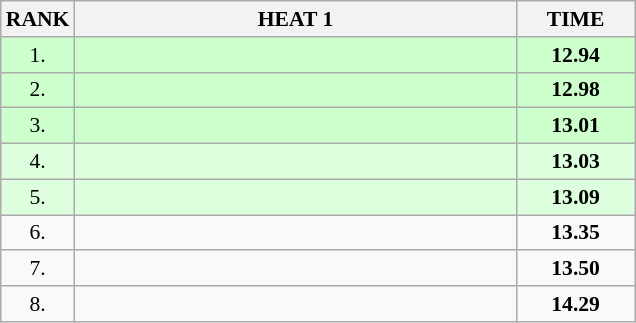<table class="wikitable" style="border-collapse: collapse; font-size: 90%;">
<tr>
<th>RANK</th>
<th style="width: 20em">HEAT 1</th>
<th style="width: 5em">TIME</th>
</tr>
<tr style="background:#ccffcc;">
<td align="center">1.</td>
<td></td>
<td align="center"><strong>12.94</strong></td>
</tr>
<tr style="background:#ccffcc;">
<td align="center">2.</td>
<td></td>
<td align="center"><strong>12.98</strong></td>
</tr>
<tr style="background:#ccffcc;">
<td align="center">3.</td>
<td></td>
<td align="center"><strong>13.01</strong></td>
</tr>
<tr style="background:#ddffdd;">
<td align="center">4.</td>
<td></td>
<td align="center"><strong>13.03</strong></td>
</tr>
<tr style="background:#ddffdd;">
<td align="center">5.</td>
<td></td>
<td align="center"><strong>13.09</strong></td>
</tr>
<tr>
<td align="center">6.</td>
<td></td>
<td align="center"><strong>13.35</strong></td>
</tr>
<tr>
<td align="center">7.</td>
<td></td>
<td align="center"><strong>13.50</strong></td>
</tr>
<tr>
<td align="center">8.</td>
<td></td>
<td align="center"><strong>14.29</strong></td>
</tr>
</table>
